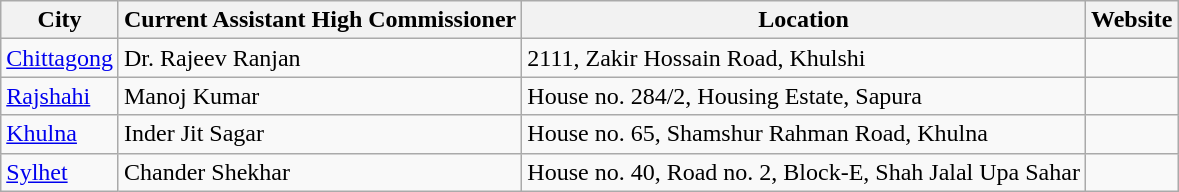<table class="wikitable">
<tr>
<th>City</th>
<th>Current Assistant High Commissioner</th>
<th>Location</th>
<th>Website</th>
</tr>
<tr>
<td><a href='#'>Chittagong</a></td>
<td>Dr. Rajeev Ranjan</td>
<td>2111, Zakir Hossain Road, Khulshi</td>
<td></td>
</tr>
<tr>
<td><a href='#'>Rajshahi</a></td>
<td>Manoj Kumar</td>
<td>House no. 284/2, Housing Estate, Sapura</td>
<td></td>
</tr>
<tr>
<td><a href='#'>Khulna</a></td>
<td>Inder Jit Sagar</td>
<td>House no. 65, Shamshur Rahman Road, Khulna</td>
<td></td>
</tr>
<tr>
<td><a href='#'>Sylhet</a></td>
<td>Chander Shekhar</td>
<td>House no. 40, Road no. 2, Block-E, Shah Jalal Upa Sahar</td>
<td></td>
</tr>
</table>
